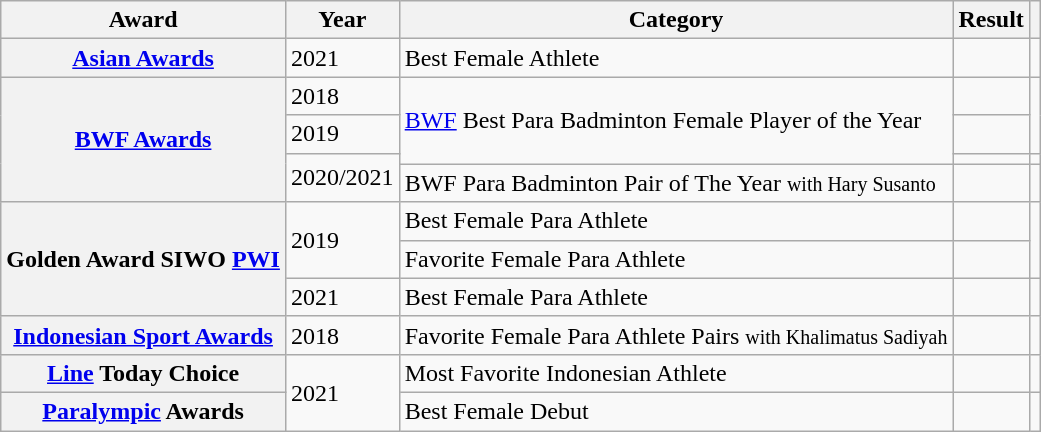<table class="wikitable plainrowheaders sortable">
<tr>
<th scope="col">Award</th>
<th scope="col">Year</th>
<th scope="col">Category</th>
<th scope="col">Result</th>
<th scope="col" class="unsortable"></th>
</tr>
<tr>
<th scope="row"><a href='#'>Asian Awards</a></th>
<td>2021</td>
<td>Best Female Athlete</td>
<td></td>
<td></td>
</tr>
<tr>
<th rowspan="4" scope="row"><a href='#'>BWF Awards</a></th>
<td>2018</td>
<td rowspan="3"><a href='#'>BWF</a> Best Para Badminton Female Player of the Year</td>
<td></td>
<td rowspan=2></td>
</tr>
<tr>
<td>2019</td>
<td></td>
</tr>
<tr>
<td rowspan="2">2020/2021</td>
<td></td>
<td></td>
</tr>
<tr>
<td>BWF Para Badminton Pair of The Year <small>with Hary Susanto</small></td>
<td></td>
<td></td>
</tr>
<tr>
<th rowspan="3" scope="row">Golden Award SIWO <a href='#'>PWI</a></th>
<td rowspan="2">2019</td>
<td>Best Female Para Athlete</td>
<td></td>
<td rowspan="2"></td>
</tr>
<tr>
<td>Favorite Female Para Athlete</td>
<td></td>
</tr>
<tr>
<td>2021</td>
<td>Best Female Para Athlete</td>
<td></td>
<td></td>
</tr>
<tr>
<th scope="row"><a href='#'>Indonesian Sport Awards</a></th>
<td>2018</td>
<td>Favorite Female Para Athlete Pairs <small>with Khalimatus Sadiyah </small></td>
<td></td>
<td></td>
</tr>
<tr>
<th scope="row"><a href='#'>Line</a> Today Choice</th>
<td rowspan="2">2021</td>
<td>Most Favorite Indonesian Athlete</td>
<td></td>
<td></td>
</tr>
<tr>
<th scope="row"><a href='#'>Paralympic</a> Awards</th>
<td>Best Female Debut</td>
<td></td>
<td></td>
</tr>
</table>
